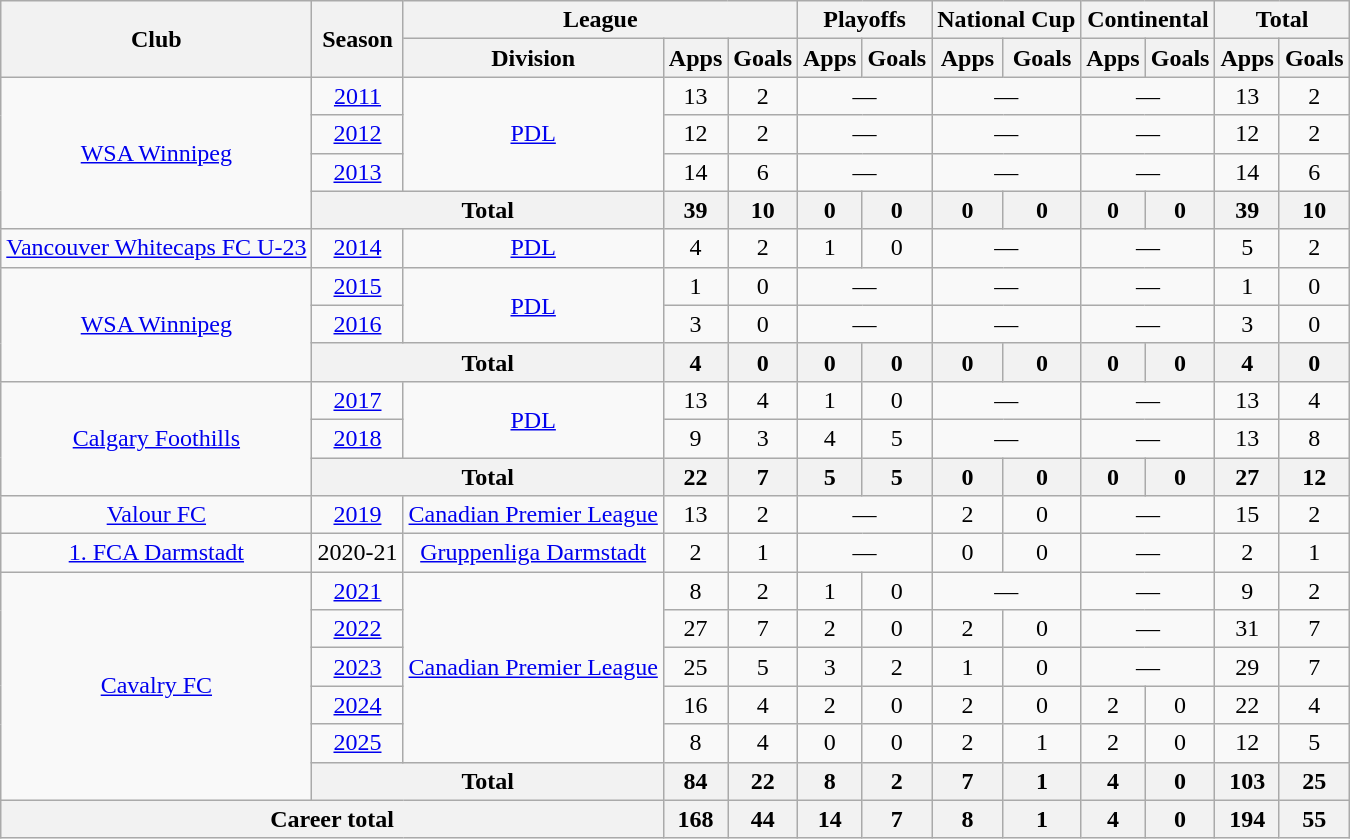<table class="wikitable" style="text-align:center">
<tr>
<th rowspan="2">Club</th>
<th rowspan="2">Season</th>
<th colspan="3">League</th>
<th colspan="2">Playoffs</th>
<th colspan="2">National Cup</th>
<th colspan="2">Continental</th>
<th colspan="2">Total</th>
</tr>
<tr>
<th>Division</th>
<th>Apps</th>
<th>Goals</th>
<th>Apps</th>
<th>Goals</th>
<th>Apps</th>
<th>Goals</th>
<th>Apps</th>
<th>Goals</th>
<th>Apps</th>
<th>Goals</th>
</tr>
<tr>
<td rowspan="4"><a href='#'>WSA Winnipeg</a></td>
<td><a href='#'>2011</a></td>
<td rowspan=3><a href='#'>PDL</a></td>
<td>13</td>
<td>2</td>
<td colspan="2">—</td>
<td colspan="2">—</td>
<td colspan="2">—</td>
<td>13</td>
<td>2</td>
</tr>
<tr>
<td><a href='#'>2012</a></td>
<td>12</td>
<td>2</td>
<td colspan="2">—</td>
<td colspan="2">—</td>
<td colspan="2">—</td>
<td>12</td>
<td>2</td>
</tr>
<tr>
<td><a href='#'>2013</a></td>
<td>14</td>
<td>6</td>
<td colspan="2">—</td>
<td colspan="2">—</td>
<td colspan="2">—</td>
<td>14</td>
<td>6</td>
</tr>
<tr>
<th colspan="2">Total</th>
<th>39</th>
<th>10</th>
<th>0</th>
<th>0</th>
<th>0</th>
<th>0</th>
<th>0</th>
<th>0</th>
<th>39</th>
<th>10</th>
</tr>
<tr>
<td><a href='#'>Vancouver Whitecaps FC U-23</a></td>
<td><a href='#'>2014</a></td>
<td><a href='#'>PDL</a></td>
<td>4</td>
<td>2</td>
<td>1</td>
<td>0</td>
<td colspan="2">—</td>
<td colspan="2">—</td>
<td>5</td>
<td>2</td>
</tr>
<tr>
<td rowspan="3"><a href='#'>WSA Winnipeg</a></td>
<td><a href='#'>2015</a></td>
<td rowspan=2><a href='#'>PDL</a></td>
<td>1</td>
<td>0</td>
<td colspan="2">—</td>
<td colspan="2">—</td>
<td colspan="2">—</td>
<td>1</td>
<td>0</td>
</tr>
<tr>
<td><a href='#'>2016</a></td>
<td>3</td>
<td>0</td>
<td colspan="2">—</td>
<td colspan="2">—</td>
<td colspan="2">—</td>
<td>3</td>
<td>0</td>
</tr>
<tr>
<th colspan="2">Total</th>
<th>4</th>
<th>0</th>
<th>0</th>
<th>0</th>
<th>0</th>
<th>0</th>
<th>0</th>
<th>0</th>
<th>4</th>
<th>0</th>
</tr>
<tr>
<td rowspan="3"><a href='#'>Calgary Foothills</a></td>
<td><a href='#'>2017</a></td>
<td rowspan=2><a href='#'>PDL</a></td>
<td>13</td>
<td>4</td>
<td>1</td>
<td>0</td>
<td colspan="2">—</td>
<td colspan="2">—</td>
<td>13</td>
<td>4</td>
</tr>
<tr>
<td><a href='#'>2018</a></td>
<td>9</td>
<td>3</td>
<td>4</td>
<td>5</td>
<td colspan="2">—</td>
<td colspan="2">—</td>
<td>13</td>
<td>8</td>
</tr>
<tr>
<th colspan="2">Total</th>
<th>22</th>
<th>7</th>
<th>5</th>
<th>5</th>
<th>0</th>
<th>0</th>
<th>0</th>
<th>0</th>
<th>27</th>
<th>12</th>
</tr>
<tr>
<td><a href='#'>Valour FC</a></td>
<td><a href='#'>2019</a></td>
<td><a href='#'>Canadian Premier League</a></td>
<td>13</td>
<td>2</td>
<td colspan="2">—</td>
<td>2</td>
<td>0</td>
<td colspan="2">—</td>
<td>15</td>
<td>2</td>
</tr>
<tr>
<td><a href='#'>1. FCA Darmstadt</a></td>
<td>2020-21</td>
<td><a href='#'>Gruppenliga Darmstadt</a></td>
<td>2</td>
<td>1</td>
<td colspan="2">—</td>
<td>0</td>
<td>0</td>
<td colspan="2">—</td>
<td>2</td>
<td>1</td>
</tr>
<tr>
<td rowspan="6"><a href='#'>Cavalry FC</a></td>
<td><a href='#'>2021</a></td>
<td rowspan="5"><a href='#'>Canadian Premier League</a></td>
<td>8</td>
<td>2</td>
<td>1</td>
<td>0</td>
<td colspan="2">—</td>
<td colspan="2">—</td>
<td>9</td>
<td>2</td>
</tr>
<tr>
<td><a href='#'>2022</a></td>
<td>27</td>
<td>7</td>
<td>2</td>
<td>0</td>
<td>2</td>
<td>0</td>
<td colspan="2">—</td>
<td>31</td>
<td>7</td>
</tr>
<tr>
<td><a href='#'>2023</a></td>
<td>25</td>
<td>5</td>
<td>3</td>
<td>2</td>
<td>1</td>
<td>0</td>
<td colspan="2">—</td>
<td>29</td>
<td>7</td>
</tr>
<tr>
<td><a href='#'>2024</a></td>
<td>16</td>
<td>4</td>
<td>2</td>
<td>0</td>
<td>2</td>
<td>0</td>
<td>2</td>
<td>0</td>
<td>22</td>
<td>4</td>
</tr>
<tr>
<td><a href='#'>2025</a></td>
<td>8</td>
<td>4</td>
<td>0</td>
<td>0</td>
<td>2</td>
<td>1</td>
<td>2</td>
<td>0</td>
<td>12</td>
<td>5</td>
</tr>
<tr>
<th colspan="2">Total</th>
<th>84</th>
<th>22</th>
<th>8</th>
<th>2</th>
<th>7</th>
<th>1</th>
<th>4</th>
<th>0</th>
<th>103</th>
<th>25</th>
</tr>
<tr>
<th colspan="3">Career total</th>
<th>168</th>
<th>44</th>
<th>14</th>
<th>7</th>
<th>8</th>
<th>1</th>
<th>4</th>
<th>0</th>
<th>194</th>
<th>55</th>
</tr>
</table>
